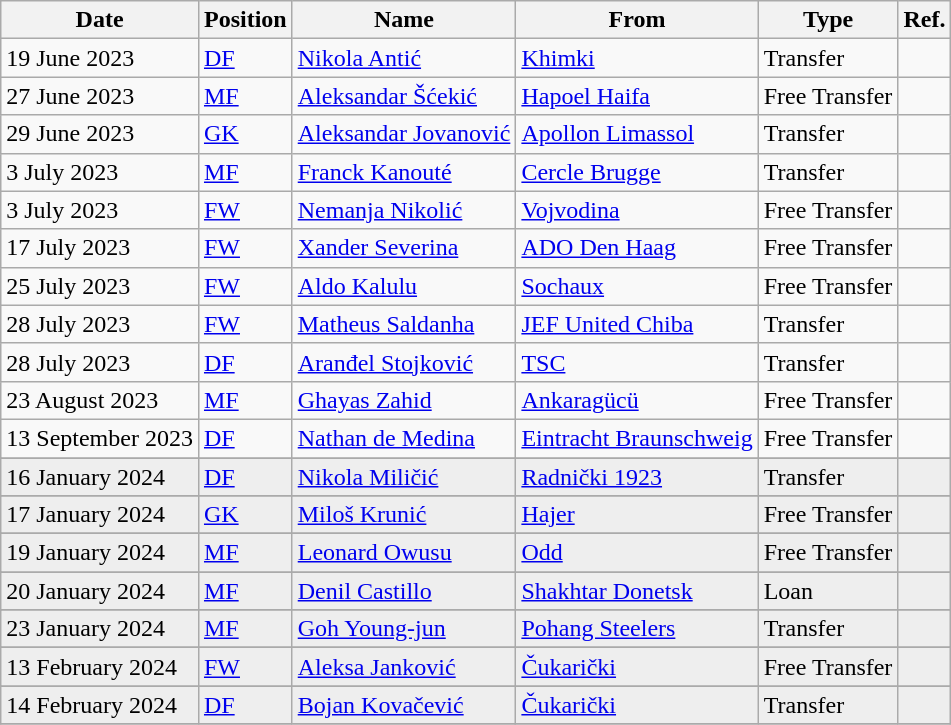<table class="wikitable">
<tr>
<th>Date</th>
<th>Position</th>
<th>Name</th>
<th>From</th>
<th>Type</th>
<th>Ref.</th>
</tr>
<tr>
<td>19 June 2023</td>
<td><a href='#'>DF</a></td>
<td> <a href='#'>Nikola Antić</a></td>
<td> <a href='#'>Khimki</a></td>
<td>Transfer</td>
<td></td>
</tr>
<tr>
<td>27 June 2023</td>
<td><a href='#'>MF</a></td>
<td> <a href='#'>Aleksandar Šćekić</a></td>
<td> <a href='#'>Hapoel Haifa</a></td>
<td>Free Transfer</td>
<td></td>
</tr>
<tr>
<td>29 June 2023</td>
<td><a href='#'>GK</a></td>
<td> <a href='#'>Aleksandar Jovanović</a></td>
<td> <a href='#'>Apollon Limassol</a></td>
<td>Transfer</td>
<td></td>
</tr>
<tr>
<td>3 July 2023</td>
<td><a href='#'>MF</a></td>
<td> <a href='#'>Franck Kanouté</a></td>
<td> <a href='#'>Cercle Brugge</a></td>
<td>Transfer</td>
<td></td>
</tr>
<tr>
<td>3 July 2023</td>
<td><a href='#'>FW</a></td>
<td> <a href='#'>Nemanja Nikolić</a></td>
<td> <a href='#'>Vojvodina</a></td>
<td>Free Transfer</td>
<td></td>
</tr>
<tr>
<td>17 July 2023</td>
<td><a href='#'>FW</a></td>
<td> <a href='#'>Xander Severina</a></td>
<td> <a href='#'>ADO Den Haag</a></td>
<td>Free Transfer</td>
<td></td>
</tr>
<tr>
<td>25 July 2023</td>
<td><a href='#'>FW</a></td>
<td> <a href='#'>Aldo Kalulu</a></td>
<td> <a href='#'>Sochaux</a></td>
<td>Free Transfer</td>
<td></td>
</tr>
<tr>
<td>28 July 2023</td>
<td><a href='#'>FW</a></td>
<td> <a href='#'>Matheus Saldanha</a></td>
<td> <a href='#'>JEF United Chiba</a></td>
<td>Transfer</td>
<td></td>
</tr>
<tr>
<td>28 July 2023</td>
<td><a href='#'>DF</a></td>
<td> <a href='#'>Aranđel Stojković</a></td>
<td> <a href='#'>TSC</a></td>
<td>Transfer</td>
<td></td>
</tr>
<tr>
<td>23 August 2023</td>
<td><a href='#'>MF</a></td>
<td> <a href='#'>Ghayas Zahid</a></td>
<td> <a href='#'>Ankaragücü</a></td>
<td>Free Transfer</td>
<td></td>
</tr>
<tr>
<td>13 September 2023</td>
<td><a href='#'>DF</a></td>
<td> <a href='#'>Nathan de Medina</a></td>
<td> <a href='#'>Eintracht Braunschweig</a></td>
<td>Free Transfer</td>
<td></td>
</tr>
<tr>
</tr>
<tr bgcolor=#EEEEEE>
<td>16 January 2024</td>
<td><a href='#'>DF</a></td>
<td> <a href='#'>Nikola Miličić</a></td>
<td> <a href='#'>Radnički 1923</a></td>
<td>Transfer</td>
<td></td>
</tr>
<tr>
</tr>
<tr bgcolor=#EEEEEE>
<td>17 January 2024</td>
<td><a href='#'>GK</a></td>
<td> <a href='#'>Miloš Krunić</a></td>
<td> <a href='#'>Hajer</a></td>
<td>Free Transfer</td>
<td></td>
</tr>
<tr>
</tr>
<tr bgcolor=#EEEEEE>
<td>19 January 2024</td>
<td><a href='#'>MF</a></td>
<td> <a href='#'>Leonard Owusu</a></td>
<td> <a href='#'>Odd</a></td>
<td>Free Transfer</td>
<td></td>
</tr>
<tr>
</tr>
<tr bgcolor=#EEEEEE>
<td>20 January 2024</td>
<td><a href='#'>MF</a></td>
<td> <a href='#'>Denil Castillo</a></td>
<td> <a href='#'>Shakhtar Donetsk</a></td>
<td>Loan</td>
<td></td>
</tr>
<tr>
</tr>
<tr bgcolor=#EEEEEE>
<td>23 January 2024</td>
<td><a href='#'>MF</a></td>
<td> <a href='#'>Goh Young-jun</a></td>
<td> <a href='#'>Pohang Steelers</a></td>
<td>Transfer</td>
<td></td>
</tr>
<tr>
</tr>
<tr bgcolor=#EEEEEE>
<td>13 February 2024</td>
<td><a href='#'>FW</a></td>
<td> <a href='#'>Aleksa Janković</a></td>
<td> <a href='#'>Čukarički</a></td>
<td>Free Transfer</td>
<td></td>
</tr>
<tr>
</tr>
<tr bgcolor=#EEEEEE>
<td>14 February 2024</td>
<td><a href='#'>DF</a></td>
<td> <a href='#'>Bojan Kovačević</a></td>
<td> <a href='#'>Čukarički</a></td>
<td>Transfer</td>
<td></td>
</tr>
<tr>
</tr>
</table>
